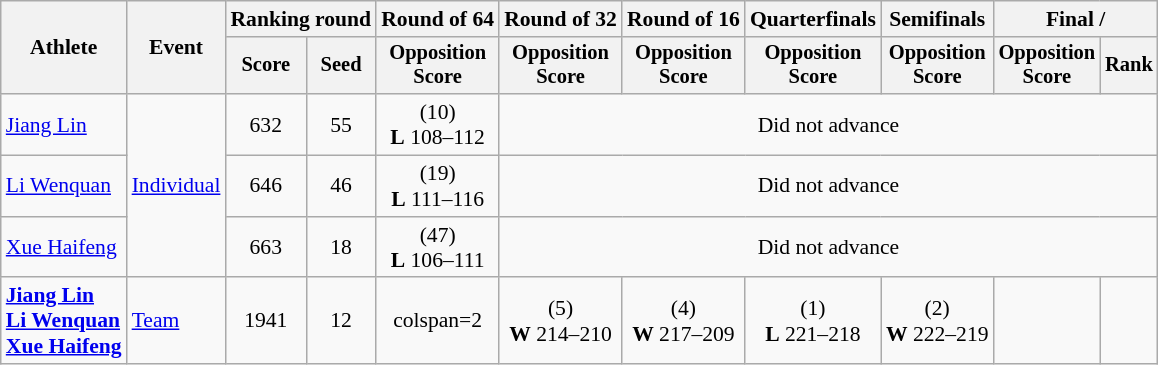<table class="wikitable" style="font-size:90%">
<tr>
<th rowspan="2">Athlete</th>
<th rowspan="2">Event</th>
<th colspan="2">Ranking round</th>
<th>Round of 64</th>
<th>Round of 32</th>
<th>Round of 16</th>
<th>Quarterfinals</th>
<th>Semifinals</th>
<th colspan="2">Final / </th>
</tr>
<tr style="font-size:95%">
<th>Score</th>
<th>Seed</th>
<th>Opposition<br>Score</th>
<th>Opposition<br>Score</th>
<th>Opposition<br>Score</th>
<th>Opposition<br>Score</th>
<th>Opposition<br>Score</th>
<th>Opposition<br>Score</th>
<th>Rank</th>
</tr>
<tr align=center>
<td align=left><a href='#'>Jiang Lin</a></td>
<td align=left rowspan=3><a href='#'>Individual</a></td>
<td>632</td>
<td>55</td>
<td> (10)<br><strong>L</strong> 108–112</td>
<td colspan=6>Did not advance</td>
</tr>
<tr align=center>
<td align=left><a href='#'>Li Wenquan</a></td>
<td>646</td>
<td>46</td>
<td> (19)<br><strong>L</strong> 111–116</td>
<td colspan=6>Did not advance</td>
</tr>
<tr align=center>
<td align=left><a href='#'>Xue Haifeng</a></td>
<td>663</td>
<td>18</td>
<td> (47)<br><strong>L</strong> 106–111</td>
<td colspan=6>Did not advance</td>
</tr>
<tr align=center>
<td align=left><strong><a href='#'>Jiang Lin</a><br><a href='#'>Li Wenquan</a><br><a href='#'>Xue Haifeng</a></strong></td>
<td align=left><a href='#'>Team</a></td>
<td>1941</td>
<td>12</td>
<td>colspan=2 </td>
<td> (5)<br><strong>W</strong> 214–210</td>
<td> (4)<br><strong>W</strong> 217–209</td>
<td> (1)<br><strong>L</strong> 221–218</td>
<td> (2)<br><strong>W</strong> 222–219</td>
<td></td>
</tr>
</table>
